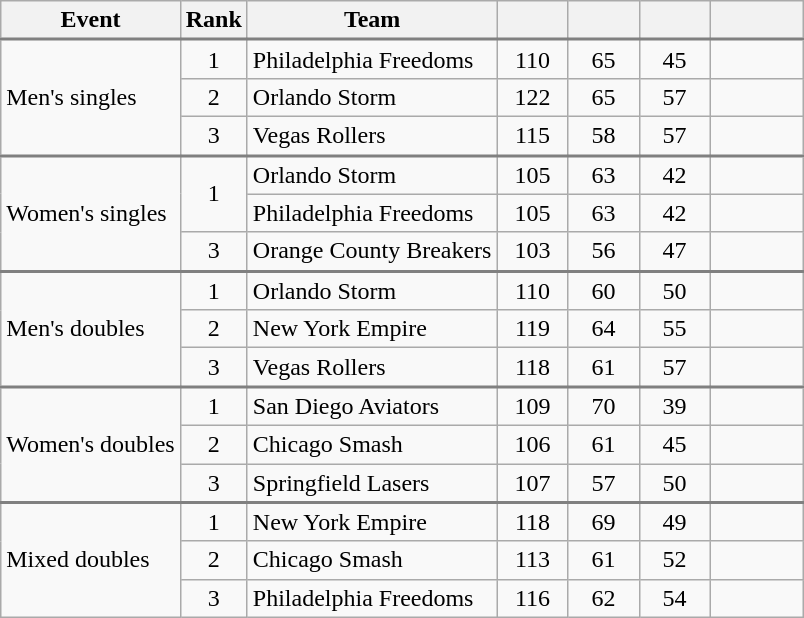<table class="wikitable" style="text-align: center">
<tr>
<th>Event</th>
<th>Rank</th>
<th>Team</th>
<th width="40"></th>
<th width="40"></th>
<th width="40"></th>
<th width="55"></th>
</tr>
<tr style="border-top:2px solid gray;">
<td align="left" rowspan=3>Men's singles</td>
<td>1</td>
<td align="left">Philadelphia Freedoms</td>
<td>110</td>
<td>65</td>
<td>45</td>
<td></td>
</tr>
<tr>
<td>2</td>
<td align="left">Orlando Storm</td>
<td>122</td>
<td>65</td>
<td>57</td>
<td></td>
</tr>
<tr>
<td>3</td>
<td align="left">Vegas Rollers</td>
<td>115</td>
<td>58</td>
<td>57</td>
<td></td>
</tr>
<tr style="border-top:2px solid gray;">
<td align="left" rowspan=3>Women's singles</td>
<td rowspan=2>1</td>
<td align="left">Orlando Storm</td>
<td>105</td>
<td>63</td>
<td>42</td>
<td></td>
</tr>
<tr>
<td align="left">Philadelphia Freedoms</td>
<td>105</td>
<td>63</td>
<td>42</td>
<td></td>
</tr>
<tr>
<td>3</td>
<td align="left">Orange County Breakers</td>
<td>103</td>
<td>56</td>
<td>47</td>
<td></td>
</tr>
<tr style="border-top:2px solid gray;">
<td align="left" rowspan=3>Men's doubles</td>
<td>1</td>
<td align="left">Orlando Storm</td>
<td>110</td>
<td>60</td>
<td>50</td>
<td></td>
</tr>
<tr>
<td>2</td>
<td align="left">New York Empire</td>
<td>119</td>
<td>64</td>
<td>55</td>
<td></td>
</tr>
<tr>
<td>3</td>
<td align="left">Vegas Rollers</td>
<td>118</td>
<td>61</td>
<td>57</td>
<td></td>
</tr>
<tr style="border-top:2px solid gray;">
<td align="left" rowspan=3>Women's doubles</td>
<td>1</td>
<td align="left">San Diego Aviators</td>
<td>109</td>
<td>70</td>
<td>39</td>
<td></td>
</tr>
<tr>
<td>2</td>
<td align="left">Chicago Smash</td>
<td>106</td>
<td>61</td>
<td>45</td>
<td></td>
</tr>
<tr>
<td>3</td>
<td align="left">Springfield Lasers</td>
<td>107</td>
<td>57</td>
<td>50</td>
<td></td>
</tr>
<tr style="border-top:2px solid gray;">
<td align="left" rowspan=3>Mixed doubles</td>
<td>1</td>
<td align="left">New York Empire</td>
<td>118</td>
<td>69</td>
<td>49</td>
<td></td>
</tr>
<tr>
<td>2</td>
<td align="left">Chicago Smash</td>
<td>113</td>
<td>61</td>
<td>52</td>
<td></td>
</tr>
<tr>
<td>3</td>
<td align="left">Philadelphia Freedoms</td>
<td>116</td>
<td>62</td>
<td>54</td>
<td></td>
</tr>
</table>
